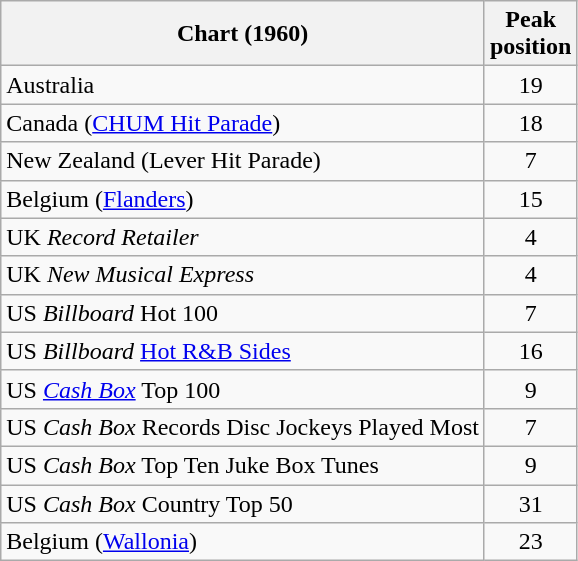<table class="wikitable sortable">
<tr>
<th>Chart (1960)</th>
<th>Peak<br>position</th>
</tr>
<tr>
<td>Australia</td>
<td align="center">19</td>
</tr>
<tr>
<td>Canada (<a href='#'>CHUM Hit Parade</a>)</td>
<td align="center">18</td>
</tr>
<tr>
<td>New Zealand (Lever Hit Parade)</td>
<td align="center">7</td>
</tr>
<tr>
<td>Belgium (<a href='#'>Flanders</a>)</td>
<td align="center">15</td>
</tr>
<tr>
<td>UK <em>Record Retailer</em></td>
<td align="center">4</td>
</tr>
<tr>
<td>UK <em>New Musical Express</em></td>
<td align="center">4</td>
</tr>
<tr>
<td>US <em>Billboard</em> Hot 100</td>
<td align="center">7</td>
</tr>
<tr>
<td>US <em>Billboard</em> <a href='#'>Hot R&B Sides</a></td>
<td align="center">16</td>
</tr>
<tr>
<td>US <em><a href='#'>Cash Box</a></em> Top 100</td>
<td align="center">9</td>
</tr>
<tr>
<td>US <em>Cash Box</em> Records Disc Jockeys Played Most</td>
<td align="center">7</td>
</tr>
<tr>
<td>US <em>Cash Box</em> Top Ten Juke Box Tunes</td>
<td align="center">9</td>
</tr>
<tr>
<td>US <em>Cash Box</em> Country Top 50</td>
<td align="center">31</td>
</tr>
<tr>
<td>Belgium (<a href='#'>Wallonia</a>)</td>
<td align="center">23</td>
</tr>
</table>
